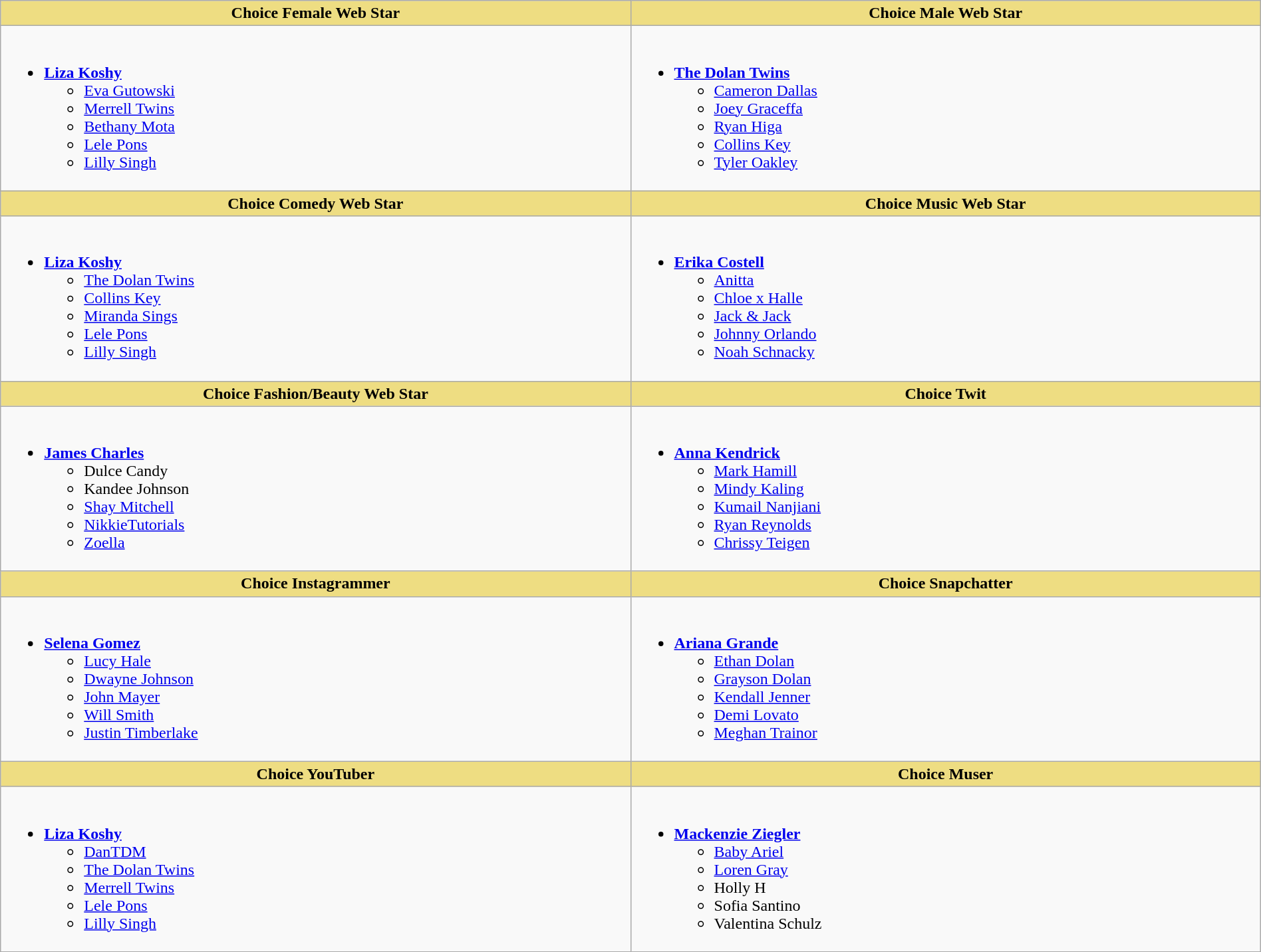<table class="wikitable" style="width:100%">
<tr>
<th style="background:#EEDD82; width:50%">Choice Female Web Star</th>
<th style="background:#EEDD82; width:50%">Choice Male Web Star</th>
</tr>
<tr>
<td valign="top"><br><ul><li><strong><a href='#'>Liza Koshy</a></strong><ul><li><a href='#'>Eva Gutowski</a></li><li><a href='#'>Merrell Twins</a></li><li><a href='#'>Bethany Mota</a></li><li><a href='#'>Lele Pons</a></li><li><a href='#'>Lilly Singh</a></li></ul></li></ul></td>
<td valign="top"><br><ul><li><strong><a href='#'>The Dolan Twins</a></strong><ul><li><a href='#'>Cameron Dallas</a></li><li><a href='#'>Joey Graceffa</a></li><li><a href='#'>Ryan Higa</a></li><li><a href='#'>Collins Key</a></li><li><a href='#'>Tyler Oakley</a></li></ul></li></ul></td>
</tr>
<tr>
<th style="background:#EEDD82; width:50%">Choice Comedy Web Star</th>
<th style="background:#EEDD82; width:50%">Choice Music Web Star</th>
</tr>
<tr>
<td valign="top"><br><ul><li><strong><a href='#'>Liza Koshy</a></strong><ul><li><a href='#'>The Dolan Twins</a></li><li><a href='#'>Collins Key</a></li><li><a href='#'>Miranda Sings</a></li><li><a href='#'>Lele Pons</a></li><li><a href='#'>Lilly Singh</a></li></ul></li></ul></td>
<td valign="top"><br><ul><li><strong><a href='#'>Erika Costell</a></strong><ul><li><a href='#'>Anitta</a></li><li><a href='#'>Chloe x Halle</a></li><li><a href='#'>Jack & Jack</a></li><li><a href='#'>Johnny Orlando</a></li><li><a href='#'>Noah Schnacky</a></li></ul></li></ul></td>
</tr>
<tr>
<th style="background:#EEDD82; width:50%">Choice Fashion/Beauty Web Star</th>
<th style="background:#EEDD82; width:50%">Choice Twit</th>
</tr>
<tr>
<td valign="top"><br><ul><li><strong><a href='#'>James Charles</a></strong><ul><li>Dulce Candy</li><li>Kandee Johnson</li><li><a href='#'>Shay Mitchell</a></li><li><a href='#'>NikkieTutorials</a></li><li><a href='#'>Zoella</a></li></ul></li></ul></td>
<td valign="top"><br><ul><li><strong><a href='#'>Anna Kendrick</a></strong><ul><li><a href='#'>Mark Hamill</a></li><li><a href='#'>Mindy Kaling</a></li><li><a href='#'>Kumail Nanjiani</a></li><li><a href='#'>Ryan Reynolds</a></li><li><a href='#'>Chrissy Teigen</a></li></ul></li></ul></td>
</tr>
<tr>
<th style="background:#EEDD82; width:50%">Choice Instagrammer</th>
<th style="background:#EEDD82; width:50%">Choice Snapchatter</th>
</tr>
<tr>
<td valign="top"><br><ul><li><strong><a href='#'>Selena Gomez</a></strong><ul><li><a href='#'>Lucy Hale</a></li><li><a href='#'>Dwayne Johnson</a></li><li><a href='#'>John Mayer</a></li><li><a href='#'>Will Smith</a></li><li><a href='#'>Justin Timberlake</a></li></ul></li></ul></td>
<td valign="top"><br><ul><li><strong><a href='#'>Ariana Grande</a></strong><ul><li><a href='#'>Ethan Dolan</a></li><li><a href='#'>Grayson Dolan</a></li><li><a href='#'>Kendall Jenner</a></li><li><a href='#'>Demi Lovato</a></li><li><a href='#'>Meghan Trainor</a></li></ul></li></ul></td>
</tr>
<tr>
<th style="background:#EEDD82; width:50%">Choice YouTuber</th>
<th style="background:#EEDD82; width:50%">Choice Muser</th>
</tr>
<tr>
<td valign="top"><br><ul><li><strong><a href='#'>Liza Koshy</a></strong><ul><li><a href='#'>DanTDM</a></li><li><a href='#'>The Dolan Twins</a></li><li><a href='#'>Merrell Twins</a></li><li><a href='#'>Lele Pons</a></li><li><a href='#'>Lilly Singh</a></li></ul></li></ul></td>
<td valign="top"><br><ul><li><strong><a href='#'>Mackenzie Ziegler</a></strong><ul><li><a href='#'>Baby Ariel</a></li><li><a href='#'>Loren Gray</a></li><li>Holly H</li><li>Sofia Santino</li><li>Valentina Schulz</li></ul></li></ul></td>
</tr>
</table>
